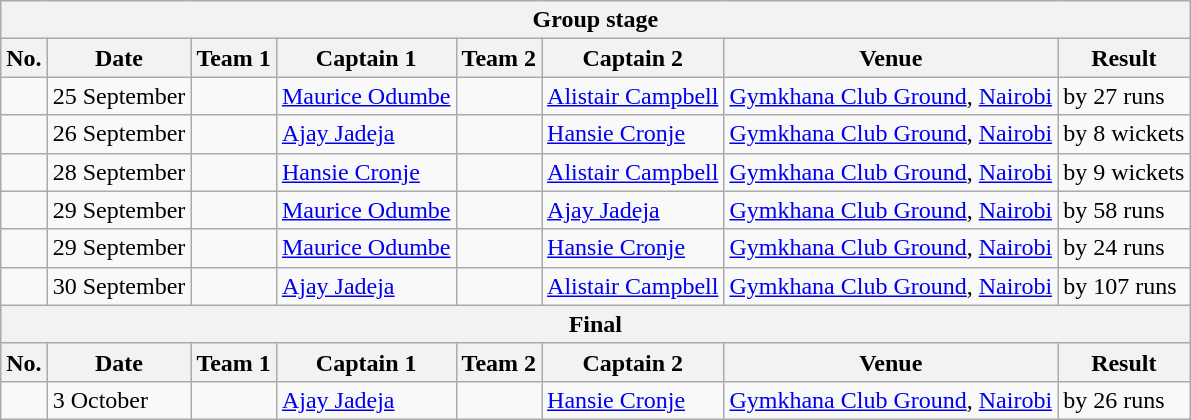<table class="wikitable">
<tr>
<th colspan="9">Group stage</th>
</tr>
<tr>
<th>No.</th>
<th>Date</th>
<th>Team 1</th>
<th>Captain 1</th>
<th>Team 2</th>
<th>Captain 2</th>
<th>Venue</th>
<th>Result</th>
</tr>
<tr>
<td></td>
<td>25 September</td>
<td></td>
<td><a href='#'>Maurice Odumbe</a></td>
<td></td>
<td><a href='#'>Alistair Campbell</a></td>
<td><a href='#'>Gymkhana Club Ground</a>, <a href='#'>Nairobi</a></td>
<td> by 27 runs</td>
</tr>
<tr>
<td></td>
<td>26 September</td>
<td></td>
<td><a href='#'>Ajay Jadeja</a></td>
<td></td>
<td><a href='#'>Hansie Cronje</a></td>
<td><a href='#'>Gymkhana Club Ground</a>, <a href='#'>Nairobi</a></td>
<td> by 8 wickets</td>
</tr>
<tr>
<td></td>
<td>28 September</td>
<td></td>
<td><a href='#'>Hansie Cronje</a></td>
<td></td>
<td><a href='#'>Alistair Campbell</a></td>
<td><a href='#'>Gymkhana Club Ground</a>, <a href='#'>Nairobi</a></td>
<td> by 9 wickets</td>
</tr>
<tr>
<td></td>
<td>29 September</td>
<td></td>
<td><a href='#'>Maurice Odumbe</a></td>
<td></td>
<td><a href='#'>Ajay Jadeja</a></td>
<td><a href='#'>Gymkhana Club Ground</a>, <a href='#'>Nairobi</a></td>
<td> by 58 runs</td>
</tr>
<tr>
<td></td>
<td>29 September</td>
<td></td>
<td><a href='#'>Maurice Odumbe</a></td>
<td></td>
<td><a href='#'>Hansie Cronje</a></td>
<td><a href='#'>Gymkhana Club Ground</a>, <a href='#'>Nairobi</a></td>
<td> by 24 runs</td>
</tr>
<tr>
<td></td>
<td>30 September</td>
<td></td>
<td><a href='#'>Ajay Jadeja</a></td>
<td></td>
<td><a href='#'>Alistair Campbell</a></td>
<td><a href='#'>Gymkhana Club Ground</a>, <a href='#'>Nairobi</a></td>
<td> by 107 runs</td>
</tr>
<tr>
<th colspan="9">Final</th>
</tr>
<tr>
<th>No.</th>
<th>Date</th>
<th>Team 1</th>
<th>Captain 1</th>
<th>Team 2</th>
<th>Captain 2</th>
<th>Venue</th>
<th>Result</th>
</tr>
<tr>
<td></td>
<td>3 October</td>
<td></td>
<td><a href='#'>Ajay Jadeja</a></td>
<td></td>
<td><a href='#'>Hansie Cronje</a></td>
<td><a href='#'>Gymkhana Club Ground</a>, <a href='#'>Nairobi</a></td>
<td> by 26 runs</td>
</tr>
</table>
